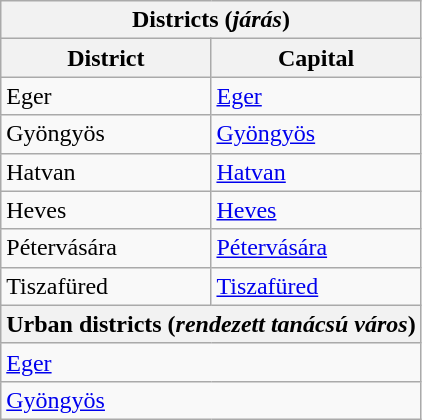<table class="wikitable">
<tr>
<th colspan=2>Districts (<em>járás</em>)</th>
</tr>
<tr>
<th>District</th>
<th>Capital</th>
</tr>
<tr>
<td>Eger</td>
<td><a href='#'>Eger</a></td>
</tr>
<tr>
<td>Gyöngyös</td>
<td><a href='#'>Gyöngyös</a></td>
</tr>
<tr>
<td>Hatvan</td>
<td><a href='#'>Hatvan</a></td>
</tr>
<tr>
<td>Heves</td>
<td><a href='#'>Heves</a></td>
</tr>
<tr>
<td>Pétervására</td>
<td><a href='#'>Pétervására</a></td>
</tr>
<tr>
<td>Tiszafüred</td>
<td><a href='#'>Tiszafüred</a></td>
</tr>
<tr>
<th colspan=2>Urban districts (<em>rendezett tanácsú város</em>)</th>
</tr>
<tr>
<td colspan=2><a href='#'>Eger</a></td>
</tr>
<tr>
<td colspan=2><a href='#'>Gyöngyös</a></td>
</tr>
</table>
